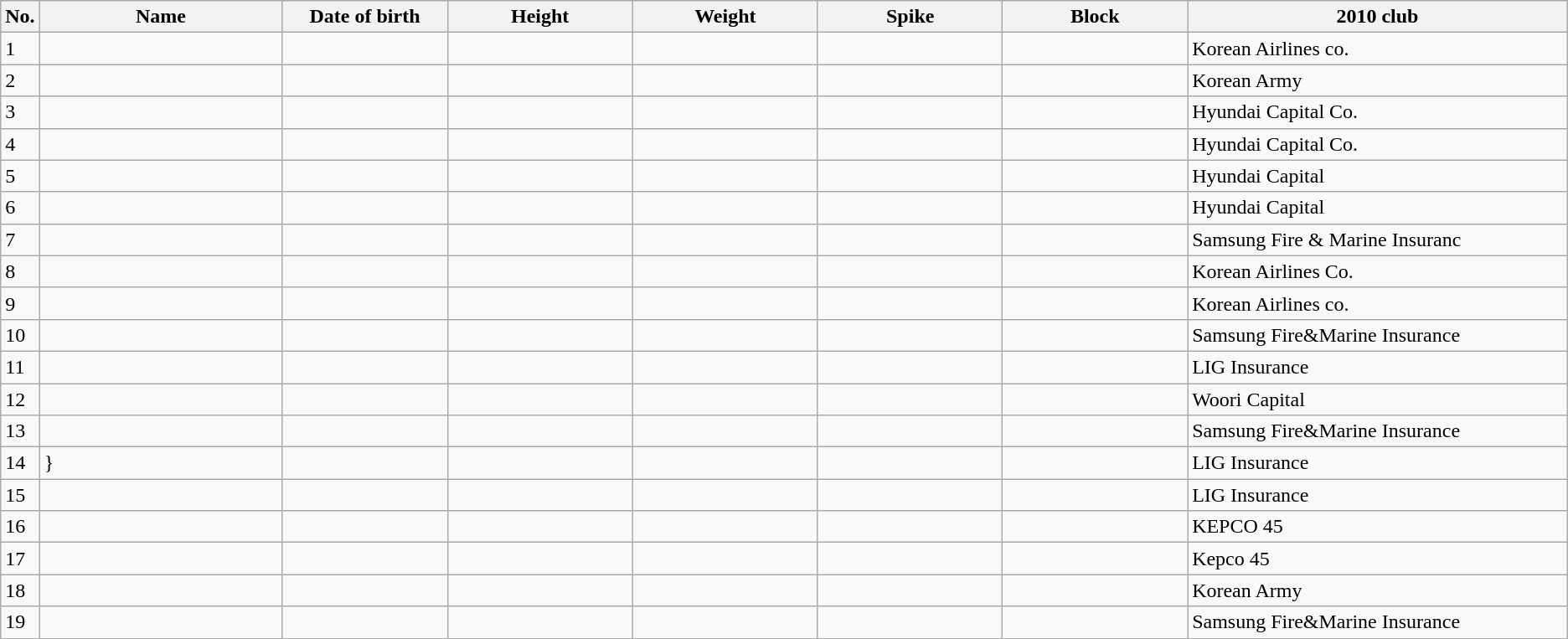<table class="wikitable sortable style=font-size:100%; text-align:center;">
<tr>
<th>No.</th>
<th style=width:12em>Name</th>
<th style=width:8em>Date of birth</th>
<th style=width:9em>Height</th>
<th style=width:9em>Weight</th>
<th style=width:9em>Spike</th>
<th style=width:9em>Block</th>
<th style=width:19em>2010 club</th>
</tr>
<tr>
<td>1</td>
<td align=left></td>
<td align=right></td>
<td></td>
<td></td>
<td></td>
<td></td>
<td align=left>Korean Airlines co.</td>
</tr>
<tr>
<td>2</td>
<td align=left></td>
<td align=right></td>
<td></td>
<td></td>
<td></td>
<td></td>
<td align=left>Korean Army</td>
</tr>
<tr>
<td>3</td>
<td align=left></td>
<td align=right></td>
<td></td>
<td></td>
<td></td>
<td></td>
<td align=left>Hyundai Capital Co.</td>
</tr>
<tr>
<td>4</td>
<td align=left></td>
<td align=right></td>
<td></td>
<td></td>
<td></td>
<td></td>
<td align=left>Hyundai Capital Co.</td>
</tr>
<tr>
<td>5</td>
<td align=left></td>
<td align=right></td>
<td></td>
<td></td>
<td></td>
<td></td>
<td align=left>Hyundai Capital</td>
</tr>
<tr>
<td>6</td>
<td align=left></td>
<td align=right></td>
<td></td>
<td></td>
<td></td>
<td></td>
<td align=left>Hyundai Capital</td>
</tr>
<tr>
<td>7</td>
<td align=left></td>
<td align=right></td>
<td></td>
<td></td>
<td></td>
<td></td>
<td align=left>Samsung Fire & Marine Insuranc</td>
</tr>
<tr>
<td>8</td>
<td align=left></td>
<td align=right></td>
<td></td>
<td></td>
<td></td>
<td></td>
<td align=left>Korean Airlines Co.</td>
</tr>
<tr>
<td>9</td>
<td align=left></td>
<td align=right></td>
<td></td>
<td></td>
<td></td>
<td></td>
<td align=left>Korean Airlines co.</td>
</tr>
<tr>
<td>10</td>
<td align=left></td>
<td align=right></td>
<td></td>
<td></td>
<td></td>
<td></td>
<td align=left>Samsung Fire&Marine Insurance</td>
</tr>
<tr>
<td>11</td>
<td align=left></td>
<td align=right></td>
<td></td>
<td></td>
<td></td>
<td></td>
<td align=left>LIG Insurance</td>
</tr>
<tr>
<td>12</td>
<td align=left></td>
<td align=right></td>
<td></td>
<td></td>
<td></td>
<td></td>
<td align=left>Woori Capital</td>
</tr>
<tr>
<td>13</td>
<td align=left></td>
<td align=right></td>
<td></td>
<td></td>
<td></td>
<td></td>
<td align=left>Samsung Fire&Marine Insurance</td>
</tr>
<tr>
<td>14</td>
<td align=left>}</td>
<td align=right></td>
<td></td>
<td></td>
<td></td>
<td></td>
<td align=left>LIG Insurance</td>
</tr>
<tr>
<td>15</td>
<td align=left></td>
<td align=right></td>
<td></td>
<td></td>
<td></td>
<td></td>
<td align=left>LIG Insurance</td>
</tr>
<tr>
<td>16</td>
<td align=left></td>
<td align=right></td>
<td></td>
<td></td>
<td></td>
<td></td>
<td align=left>KEPCO 45</td>
</tr>
<tr>
<td>17</td>
<td align=left></td>
<td align=right></td>
<td></td>
<td></td>
<td></td>
<td></td>
<td align=left>Kepco 45</td>
</tr>
<tr>
<td>18</td>
<td align=left></td>
<td align=right></td>
<td></td>
<td></td>
<td></td>
<td></td>
<td align=left>Korean Army</td>
</tr>
<tr>
<td>19</td>
<td align=left></td>
<td align=right></td>
<td></td>
<td></td>
<td></td>
<td></td>
<td align=left>Samsung Fire&Marine Insurance</td>
</tr>
</table>
